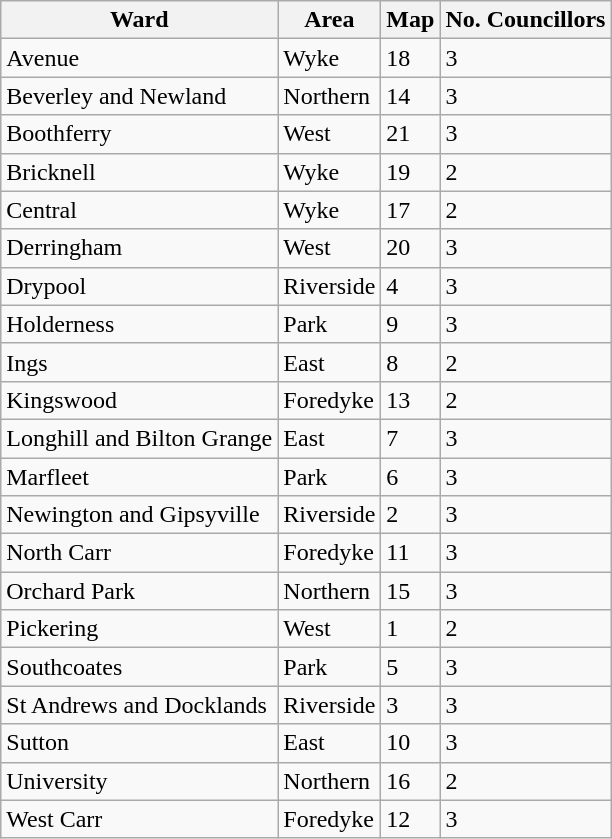<table class="wikitable sortable">
<tr>
<th>Ward</th>
<th>Area</th>
<th>Map</th>
<th>No. Councillors</th>
</tr>
<tr>
<td>Avenue</td>
<td>Wyke</td>
<td>18</td>
<td>3</td>
</tr>
<tr>
<td>Beverley and Newland</td>
<td>Northern</td>
<td>14</td>
<td>3</td>
</tr>
<tr>
<td>Boothferry</td>
<td>West</td>
<td>21</td>
<td>3</td>
</tr>
<tr>
<td>Bricknell</td>
<td>Wyke</td>
<td>19</td>
<td>2</td>
</tr>
<tr>
<td>Central</td>
<td>Wyke</td>
<td>17</td>
<td>2</td>
</tr>
<tr>
<td>Derringham</td>
<td>West</td>
<td>20</td>
<td>3</td>
</tr>
<tr>
<td>Drypool</td>
<td>Riverside</td>
<td>4</td>
<td>3</td>
</tr>
<tr>
<td>Holderness</td>
<td>Park</td>
<td>9</td>
<td>3</td>
</tr>
<tr>
<td>Ings</td>
<td>East</td>
<td>8</td>
<td>2</td>
</tr>
<tr>
<td>Kingswood</td>
<td>Foredyke</td>
<td>13</td>
<td>2</td>
</tr>
<tr>
<td>Longhill and Bilton Grange</td>
<td>East</td>
<td>7</td>
<td>3</td>
</tr>
<tr>
<td>Marfleet</td>
<td>Park</td>
<td>6</td>
<td>3</td>
</tr>
<tr>
<td>Newington and Gipsyville</td>
<td>Riverside</td>
<td>2</td>
<td>3</td>
</tr>
<tr>
<td>North Carr</td>
<td>Foredyke</td>
<td>11</td>
<td>3</td>
</tr>
<tr>
<td>Orchard Park</td>
<td>Northern</td>
<td>15</td>
<td>3</td>
</tr>
<tr>
<td>Pickering</td>
<td>West</td>
<td>1</td>
<td>2</td>
</tr>
<tr>
<td>Southcoates</td>
<td>Park</td>
<td>5</td>
<td>3</td>
</tr>
<tr>
<td>St Andrews and Docklands</td>
<td>Riverside</td>
<td>3</td>
<td>3</td>
</tr>
<tr>
<td>Sutton</td>
<td>East</td>
<td>10</td>
<td>3</td>
</tr>
<tr>
<td>University</td>
<td>Northern</td>
<td>16</td>
<td>2</td>
</tr>
<tr>
<td>West Carr</td>
<td>Foredyke</td>
<td>12</td>
<td>3</td>
</tr>
</table>
